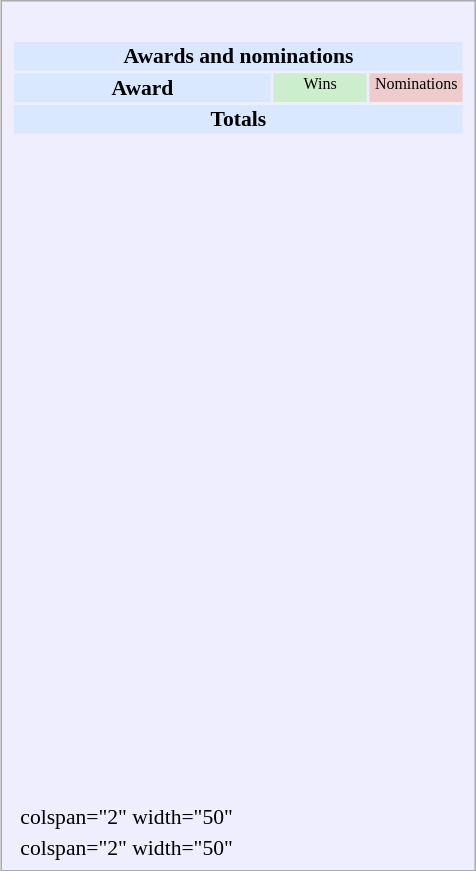<table class="infobox" style="width:22em; text-align:left; font-size:90%; vertical-align:middle; background:#eef;">
<tr style="background:white;">
</tr>
<tr>
<td colspan="3"><br><table class="collapsible collapsed" style="width:100%;">
<tr>
<th colspan="3" style="background:#d9e8ff; text-align:center;">Awards and nominations</th>
</tr>
<tr style="background:#d9e8ff; text-align:center;">
<th style="vertical-align: middle;">Award</th>
<td style="background:#cec; font-size:8pt; width:60px;">Wins</td>
<td style="background:#ecc; font-size:8pt; width:60px;">Nominations</td>
</tr>
<tr style="background:#d9e8ff;">
<td colspan="3" style="text-align:center;"><strong>Totals</strong></td>
</tr>
<tr>
<td style="text-align:center;"><br></td>
<td></td>
<td></td>
</tr>
<tr>
<td style="text-align:center;"><br></td>
<td></td>
<td></td>
</tr>
<tr>
<td style="text-align:center;"><br></td>
<td></td>
<td></td>
</tr>
<tr>
<td style="text-align:center;"><br></td>
<td></td>
<td></td>
</tr>
<tr>
<td style="text-align:center;"><br></td>
<td></td>
<td></td>
</tr>
<tr>
<td style="text-align:center;"><br></td>
<td></td>
<td></td>
</tr>
<tr>
<td style="text-align:center;"><br></td>
<td></td>
<td></td>
</tr>
<tr>
<td style="text-align:center;"><br></td>
<td></td>
<td></td>
</tr>
<tr>
<td style="text-align:center;"><br></td>
<td></td>
<td></td>
</tr>
<tr>
<td style="text-align:center;"><br></td>
<td></td>
<td></td>
</tr>
<tr>
<td style="text-align:center;"><br></td>
<td></td>
<td></td>
</tr>
<tr>
<td style="text-align:center;"><br></td>
<td></td>
<td></td>
</tr>
<tr>
<td style="text-align:center;"><br></td>
<td></td>
<td></td>
</tr>
<tr>
<td style="text-align:center;"><br></td>
<td></td>
<td></td>
</tr>
<tr>
<td style="text-align:center;"><br></td>
<td></td>
<td></td>
</tr>
<tr>
<td style="text-align:center;"><br></td>
<td></td>
<td></td>
</tr>
<tr>
<td style="text-align:center;"><br></td>
<td></td>
<td></td>
</tr>
<tr>
<td style="text-align:center;"><br></td>
<td></td>
<td></td>
</tr>
<tr>
<td style="text-align:center;"><br></td>
<td></td>
<td></td>
</tr>
<tr>
<td style="text-align:center;"><br></td>
<td></td>
<td></td>
</tr>
<tr>
<td style="text-align:center;"><br></td>
<td></td>
<td></td>
</tr>
</table>
</td>
</tr>
<tr>
<td></td>
<td>colspan="2" width="50" </td>
</tr>
<tr>
<td></td>
<td>colspan="2" width="50" </td>
</tr>
</table>
